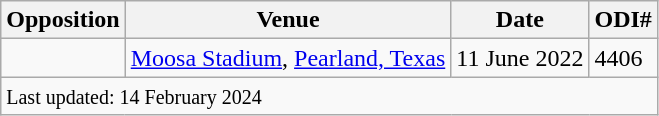<table class="wikitable sortable">
<tr>
<th>Opposition</th>
<th>Venue</th>
<th>Date</th>
<th>ODI#</th>
</tr>
<tr>
<td></td>
<td><a href='#'>Moosa Stadium</a>, <a href='#'>Pearland, Texas</a></td>
<td>11 June 2022</td>
<td>4406</td>
</tr>
<tr>
<td colspan="4"><small>Last updated: 14 February 2024</small></td>
</tr>
</table>
